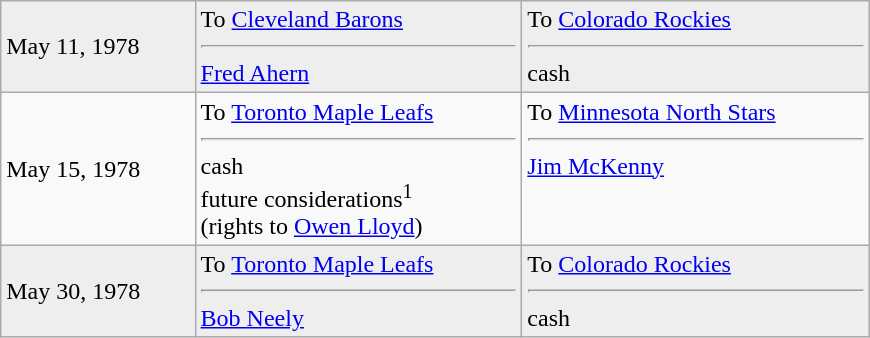<table class="wikitable" style="border:1px solid #999; width:580px;">
<tr style="background:#eee;">
<td>May 11, 1978</td>
<td valign="top">To <a href='#'>Cleveland Barons</a><hr><a href='#'>Fred Ahern</a></td>
<td valign="top">To <a href='#'>Colorado Rockies</a><hr>cash</td>
</tr>
<tr>
<td>May 15, 1978</td>
<td valign="top">To <a href='#'>Toronto Maple Leafs</a><hr>cash<br>future considerations<sup>1</sup><br>(rights to <a href='#'>Owen Lloyd</a>)</td>
<td valign="top">To <a href='#'>Minnesota North Stars</a><hr><a href='#'>Jim McKenny</a></td>
</tr>
<tr style="background:#eee;">
<td>May 30, 1978</td>
<td valign="top">To <a href='#'>Toronto Maple Leafs</a><hr><a href='#'>Bob Neely</a></td>
<td valign="top">To <a href='#'>Colorado Rockies</a><hr>cash</td>
</tr>
</table>
